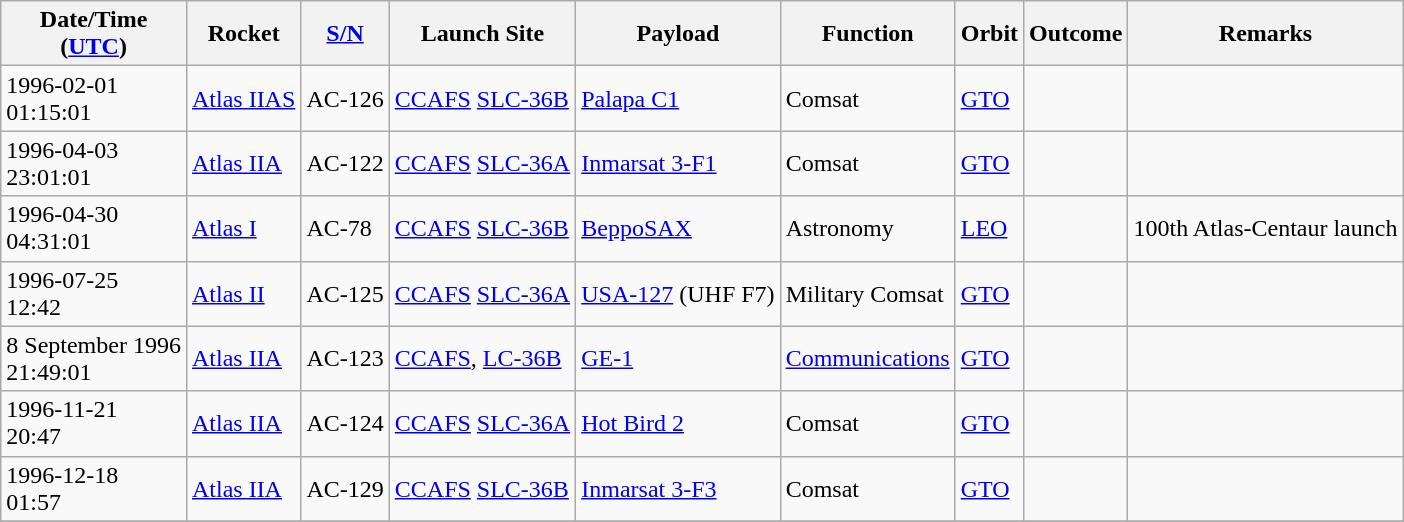<table class="wikitable" style="margin: 1em 1em 1em 0";>
<tr>
<th>Date/Time<br>(<a href='#'>UTC</a>)</th>
<th>Rocket</th>
<th><a href='#'>S/N</a></th>
<th>Launch Site</th>
<th>Payload</th>
<th>Function</th>
<th>Orbit</th>
<th>Outcome</th>
<th>Remarks</th>
</tr>
<tr>
<td>1996-02-01<br>01:15:01</td>
<td><a href='#'>Atlas IIAS</a></td>
<td>AC-126</td>
<td><a href='#'>CCAFS</a> <a href='#'>SLC-36B</a></td>
<td><a href='#'>Palapa C1</a></td>
<td>Comsat</td>
<td><a href='#'>GTO</a></td>
<td></td>
<td></td>
</tr>
<tr>
<td>1996-04-03<br>23:01:01</td>
<td><a href='#'>Atlas IIA</a></td>
<td>AC-122</td>
<td><a href='#'>CCAFS</a> <a href='#'>SLC-36A</a></td>
<td><a href='#'>Inmarsat 3-F1</a></td>
<td>Comsat</td>
<td><a href='#'>GTO</a></td>
<td></td>
<td></td>
</tr>
<tr>
<td>1996-04-30<br>04:31:01</td>
<td><a href='#'>Atlas I</a></td>
<td>AC-78</td>
<td><a href='#'>CCAFS</a> <a href='#'>SLC-36B</a></td>
<td><a href='#'>BeppoSAX</a></td>
<td>Astronomy</td>
<td><a href='#'>LEO</a></td>
<td></td>
<td>100th Atlas-Centaur launch</td>
</tr>
<tr>
<td>1996-07-25<br>12:42</td>
<td><a href='#'>Atlas II</a></td>
<td>AC-125</td>
<td><a href='#'>CCAFS</a> <a href='#'>SLC-36A</a></td>
<td><a href='#'>USA-127</a> (UHF F7)</td>
<td>Military Comsat</td>
<td><a href='#'>GTO</a></td>
<td></td>
<td></td>
</tr>
<tr>
<td>8 September 1996<br>21:49:01</td>
<td><a href='#'>Atlas IIA</a></td>
<td>AC-123</td>
<td><a href='#'>CCAFS</a>, <a href='#'>LC-36B</a></td>
<td><a href='#'>GE-1</a></td>
<td><a href='#'>Communications</a></td>
<td><a href='#'>GTO</a></td>
<td> </td>
<td></td>
</tr>
<tr>
<td>1996-11-21<br>20:47</td>
<td><a href='#'>Atlas IIA</a></td>
<td>AC-124</td>
<td><a href='#'>CCAFS</a> <a href='#'>SLC-36A</a></td>
<td><a href='#'>Hot Bird 2</a></td>
<td>Comsat</td>
<td><a href='#'>GTO</a></td>
<td></td>
<td></td>
</tr>
<tr>
<td>1996-12-18<br>01:57</td>
<td><a href='#'>Atlas IIA</a></td>
<td>AC-129</td>
<td><a href='#'>CCAFS</a> <a href='#'>SLC-36B</a></td>
<td><a href='#'>Inmarsat 3-F3</a></td>
<td>Comsat</td>
<td><a href='#'>GTO</a></td>
<td></td>
<td></td>
</tr>
<tr>
</tr>
</table>
